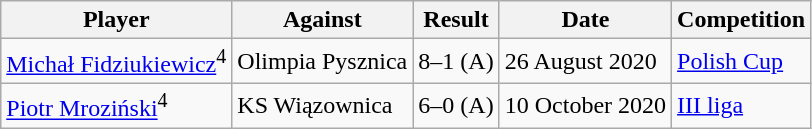<table class="wikitable">
<tr>
<th>Player</th>
<th>Against</th>
<th style="text-align:center">Result</th>
<th>Date</th>
<th style="text-align:center">Competition</th>
</tr>
<tr>
<td> <a href='#'>Michał Fidziukiewicz</a><sup>4</sup></td>
<td>Olimpia Pysznica</td>
<td>8–1 (A)</td>
<td>26 August 2020</td>
<td><a href='#'>Polish Cup</a></td>
</tr>
<tr>
<td> <a href='#'>Piotr Mroziński</a><sup>4</sup></td>
<td>KS Wiązownica</td>
<td>6–0 (A)</td>
<td>10 October 2020</td>
<td><a href='#'>III liga</a></td>
</tr>
</table>
